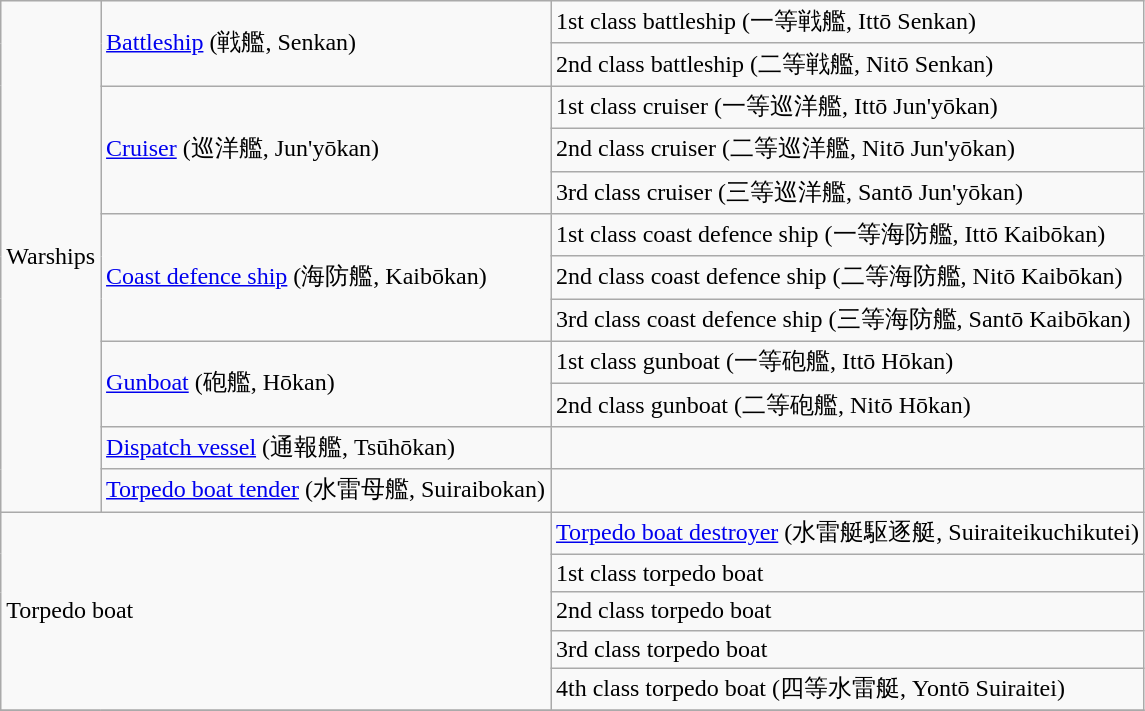<table class="wikitable">
<tr>
<td rowspan="12">Warships</td>
<td rowspan="2"><a href='#'>Battleship</a> (戦艦, Senkan)</td>
<td>1st class battleship (一等戦艦, Ittō Senkan)</td>
</tr>
<tr>
<td>2nd class battleship (二等戦艦, Nitō Senkan)</td>
</tr>
<tr>
<td rowspan="3"><a href='#'>Cruiser</a> (巡洋艦, Jun'yōkan)</td>
<td>1st class cruiser (一等巡洋艦, Ittō Jun'yōkan)</td>
</tr>
<tr>
<td>2nd class cruiser (二等巡洋艦, Nitō Jun'yōkan)</td>
</tr>
<tr>
<td>3rd class cruiser (三等巡洋艦, Santō Jun'yōkan)</td>
</tr>
<tr>
<td rowspan="3"><a href='#'>Coast defence ship</a> (海防艦, Kaibōkan)</td>
<td>1st class coast defence ship (一等海防艦, Ittō Kaibōkan)</td>
</tr>
<tr>
<td>2nd class coast defence ship (二等海防艦, Nitō Kaibōkan)</td>
</tr>
<tr>
<td>3rd class coast defence ship (三等海防艦, Santō Kaibōkan)</td>
</tr>
<tr>
<td rowspan="2"><a href='#'>Gunboat</a> (砲艦, Hōkan)</td>
<td>1st class gunboat (一等砲艦, Ittō Hōkan)</td>
</tr>
<tr>
<td>2nd class gunboat (二等砲艦, Nitō Hōkan)</td>
</tr>
<tr>
<td><a href='#'>Dispatch vessel</a> (通報艦, Tsūhōkan)</td>
<td></td>
</tr>
<tr>
<td><a href='#'>Torpedo boat tender</a> (水雷母艦, Suiraibokan)</td>
<td></td>
</tr>
<tr>
<td colspan="2" rowspan="5">Torpedo boat</td>
<td><a href='#'>Torpedo boat destroyer</a> (水雷艇駆逐艇, Suiraiteikuchikutei)</td>
</tr>
<tr>
<td>1st class torpedo boat</td>
</tr>
<tr>
<td>2nd class torpedo boat</td>
</tr>
<tr>
<td>3rd class torpedo boat</td>
</tr>
<tr>
<td>4th class torpedo boat (四等水雷艇, Yontō Suiraitei)</td>
</tr>
<tr>
</tr>
</table>
